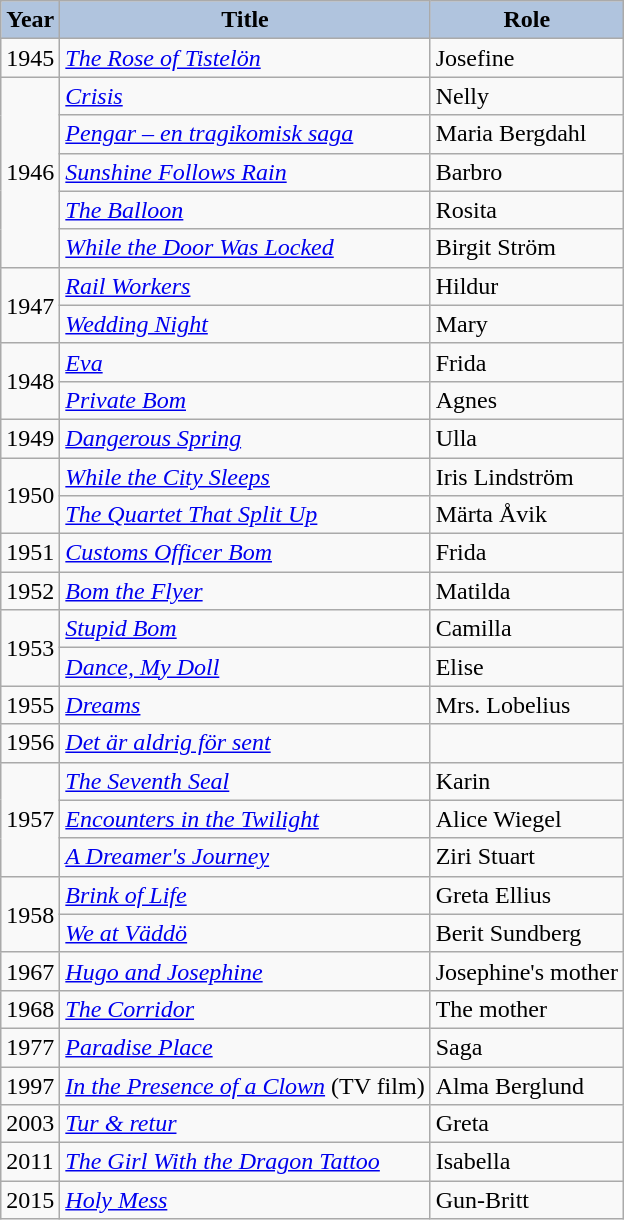<table class="wikitable">
<tr>
<th style="background:#B0C4DE;">Year</th>
<th style="background:#B0C4DE;">Title</th>
<th style="background:#B0C4DE;">Role</th>
</tr>
<tr>
<td>1945</td>
<td><em><a href='#'>The Rose of Tistelön</a></em></td>
<td>Josefine</td>
</tr>
<tr>
<td rowspan=5>1946</td>
<td><em><a href='#'>Crisis</a></em></td>
<td>Nelly</td>
</tr>
<tr>
<td><em><a href='#'>Pengar – en tragikomisk saga</a></em></td>
<td>Maria Bergdahl</td>
</tr>
<tr>
<td><em><a href='#'>Sunshine Follows Rain</a></em></td>
<td>Barbro</td>
</tr>
<tr>
<td><em><a href='#'>The Balloon</a></em></td>
<td>Rosita</td>
</tr>
<tr>
<td><em><a href='#'>While the Door Was Locked</a></em></td>
<td>Birgit Ström</td>
</tr>
<tr>
<td rowspan=2>1947</td>
<td><em><a href='#'>Rail Workers</a></em></td>
<td>Hildur</td>
</tr>
<tr>
<td><em><a href='#'>Wedding Night</a></em></td>
<td>Mary</td>
</tr>
<tr>
<td rowspan=2>1948</td>
<td><em><a href='#'>Eva</a></em></td>
<td>Frida</td>
</tr>
<tr>
<td><em><a href='#'>Private Bom</a></em></td>
<td>Agnes</td>
</tr>
<tr>
<td>1949</td>
<td><em><a href='#'>Dangerous Spring</a></em></td>
<td>Ulla</td>
</tr>
<tr>
<td rowspan=2>1950</td>
<td><em><a href='#'>While the City Sleeps</a></em></td>
<td>Iris Lindström</td>
</tr>
<tr>
<td><em><a href='#'>The Quartet That Split Up</a></em></td>
<td>Märta Åvik</td>
</tr>
<tr>
<td>1951</td>
<td><em><a href='#'>Customs Officer Bom</a></em></td>
<td>Frida</td>
</tr>
<tr>
<td>1952</td>
<td><em><a href='#'>Bom the Flyer</a></em></td>
<td>Matilda</td>
</tr>
<tr>
<td rowspan=2>1953</td>
<td><em><a href='#'>Stupid Bom</a></em></td>
<td>Camilla</td>
</tr>
<tr>
<td><em><a href='#'>Dance, My Doll</a></em></td>
<td>Elise</td>
</tr>
<tr>
<td rowspan=1>1955</td>
<td><em><a href='#'>Dreams</a></em></td>
<td>Mrs. Lobelius</td>
</tr>
<tr>
<td>1956</td>
<td><em><a href='#'>Det är aldrig för sent</a></em></td>
<td></td>
</tr>
<tr>
<td rowspan=3>1957</td>
<td><em><a href='#'>The Seventh Seal</a></em></td>
<td>Karin</td>
</tr>
<tr>
<td><em><a href='#'>Encounters in the Twilight</a></em></td>
<td>Alice Wiegel</td>
</tr>
<tr>
<td><em><a href='#'>A Dreamer's Journey</a></em></td>
<td>Ziri Stuart</td>
</tr>
<tr>
<td rowspan=2>1958</td>
<td><em><a href='#'>Brink of Life</a></em></td>
<td>Greta Ellius</td>
</tr>
<tr>
<td><em><a href='#'>We at Väddö</a></em></td>
<td>Berit Sundberg</td>
</tr>
<tr>
<td rowspan=1>1967</td>
<td><em><a href='#'>Hugo and Josephine</a></em></td>
<td>Josephine's mother</td>
</tr>
<tr>
<td rowspan=1>1968</td>
<td><em><a href='#'>The Corridor</a></em></td>
<td>The mother</td>
</tr>
<tr>
<td rowspan=1>1977</td>
<td><em><a href='#'>Paradise Place</a></em></td>
<td>Saga</td>
</tr>
<tr>
<td rowspan=1>1997</td>
<td><em><a href='#'>In the Presence of a Clown</a></em> (TV film)</td>
<td>Alma Berglund</td>
</tr>
<tr>
<td rowspan=1>2003</td>
<td><em><a href='#'>Tur & retur</a></em></td>
<td>Greta</td>
</tr>
<tr>
<td rowspan=1>2011</td>
<td><em><a href='#'>The Girl With the Dragon Tattoo</a></em></td>
<td>Isabella</td>
</tr>
<tr>
<td rowspan=1>2015</td>
<td><em><a href='#'>Holy Mess</a></em></td>
<td>Gun-Britt</td>
</tr>
</table>
